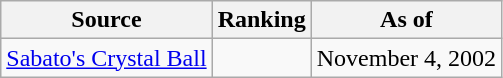<table class="wikitable">
<tr>
<th>Source</th>
<th>Ranking</th>
<th>As of</th>
</tr>
<tr>
<td><a href='#'>Sabato's Crystal Ball</a></td>
<td></td>
<td>November 4, 2002</td>
</tr>
</table>
